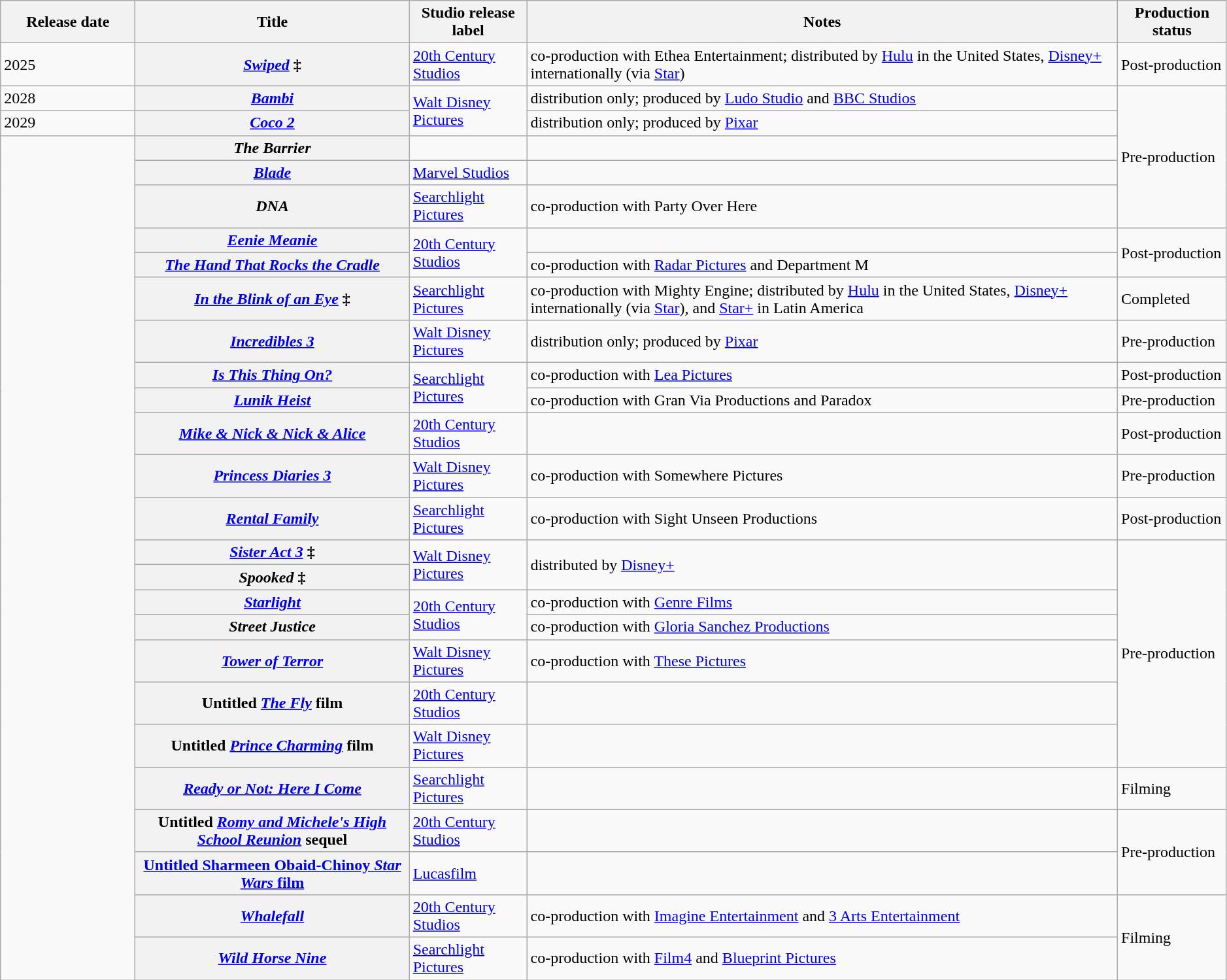<table class="wikitable plainrowheaders sortable" style="width:99%;">
<tr>
<th scope="col" style="width:130px;">Release date</th>
<th scope="col">Title</th>
<th scope="col">Studio release label</th>
<th scope="col" class="unsortable">Notes</th>
<th>Production status</th>
</tr>
<tr>
<td>2025</td>
<th scope="row"><em><a href='#'>Swiped</a></em> ‡</th>
<td><a href='#'>20th Century Studios</a></td>
<td>co-production with Ethea Entertainment; distributed by <a href='#'>Hulu</a> in the United States, <a href='#'>Disney+</a> internationally (via <a href='#'>Star</a>)</td>
<td>Post-production</td>
</tr>
<tr>
<td>2028</td>
<th scope="row"><em><a href='#'>Bambi</a></em></th>
<td rowspan="2"><a href='#'>Walt Disney Pictures</a></td>
<td>distribution only; produced by <a href='#'>Ludo Studio</a> and <a href='#'>BBC Studios</a></td>
<td rowspan="5">Pre-production</td>
</tr>
<tr>
<td>2029</td>
<th scope="row"><em><a href='#'>Coco 2</a></em></th>
<td>distribution only; produced by <a href='#'>Pixar</a></td>
</tr>
<tr>
<td rowspan="24"></td>
<th scope="row"><em>The Barrier</em></th>
<td></td>
</tr>
<tr>
<th scope="row"><em><a href='#'>Blade</a></em></th>
<td><a href='#'>Marvel Studios</a></td>
<td></td>
</tr>
<tr>
<th scope="row"><em>DNA</em></th>
<td><a href='#'>Searchlight Pictures</a></td>
<td>co-production with Party Over Here</td>
</tr>
<tr>
<th scope="row"><em><a href='#'>Eenie Meanie</a></em></th>
<td rowspan="2"><a href='#'>20th Century Studios</a></td>
<td></td>
<td rowspan="2">Post-production</td>
</tr>
<tr>
<th scope="row"><em><a href='#'>The Hand That Rocks the Cradle</a></em></th>
<td>co-production with <a href='#'>Radar Pictures</a> and Department M</td>
</tr>
<tr>
<th scope="row"><em><a href='#'>In the Blink of an Eye</a></em> ‡</th>
<td><a href='#'>Searchlight Pictures</a></td>
<td>co-production with Mighty Engine; distributed by <a href='#'>Hulu</a> in the United States, <a href='#'>Disney+</a> internationally (via <a href='#'>Star</a>), and <a href='#'>Star+</a> in Latin America</td>
<td>Completed</td>
</tr>
<tr>
<th scope="row"><em><a href='#'>Incredibles 3</a></em></th>
<td><a href='#'>Walt Disney Pictures</a></td>
<td>distribution only; produced by <a href='#'>Pixar</a></td>
<td>Pre-production</td>
</tr>
<tr>
<th scope="row"><em><a href='#'>Is This Thing On?</a></em></th>
<td rowspan="2"><a href='#'>Searchlight Pictures</a></td>
<td>co-production with <a href='#'>Lea Pictures</a></td>
<td>Post-production</td>
</tr>
<tr>
<th scope="row"><em><a href='#'>Lunik Heist</a></em></th>
<td>co-production with Gran Via Productions and Paradox</td>
<td>Pre-production</td>
</tr>
<tr>
<th scope="row"><em><a href='#'>Mike & Nick & Nick & Alice</a></em></th>
<td><a href='#'>20th Century Studios</a></td>
<td></td>
<td>Post-production</td>
</tr>
<tr>
<th scope="row"><em><a href='#'>Princess Diaries 3</a></em></th>
<td><a href='#'>Walt Disney Pictures</a></td>
<td>co-production with Somewhere Pictures</td>
<td>Pre-production</td>
</tr>
<tr>
<th scope="row"><em><a href='#'>Rental Family</a></em></th>
<td><a href='#'>Searchlight Pictures</a></td>
<td>co-production with Sight Unseen Productions</td>
<td>Post-production</td>
</tr>
<tr>
<th scope="row"><em><a href='#'>Sister Act 3</a></em> ‡</th>
<td rowspan="2"><a href='#'>Walt Disney Pictures</a></td>
<td rowspan="2">distributed by <a href='#'>Disney+</a></td>
<td rowspan="7">Pre-production</td>
</tr>
<tr>
<th scope="row"><em>Spooked</em> ‡</th>
</tr>
<tr>
<th scope="row"><em><a href='#'>Starlight</a></em></th>
<td rowspan="2"><a href='#'>20th Century Studios</a></td>
<td>co-production with <a href='#'>Genre Films</a></td>
</tr>
<tr>
<th scope="row"><em>Street Justice</em></th>
<td>co-production with <a href='#'>Gloria Sanchez Productions</a></td>
</tr>
<tr>
<th scope="row"><em><a href='#'>Tower of Terror</a></em></th>
<td><a href='#'>Walt Disney Pictures</a></td>
<td>co-production with <a href='#'>These Pictures</a></td>
</tr>
<tr>
<th scope="row">Untitled <em><a href='#'>The Fly</a></em> film</th>
<td><a href='#'>20th Century Studios</a></td>
<td></td>
</tr>
<tr>
<th scope="row">Untitled <em><a href='#'>Prince Charming</a></em> film</th>
<td><a href='#'>Walt Disney Pictures</a></td>
<td></td>
</tr>
<tr>
<th scope="row"><em><a href='#'>Ready or Not: Here I Come</a></em></th>
<td><a href='#'>Searchlight Pictures</a></td>
<td></td>
<td>Filming</td>
</tr>
<tr>
<th scope="row">Untitled <em><a href='#'>Romy and Michele's High School Reunion</a></em> sequel</th>
<td><a href='#'>20th Century Studios</a></td>
<td></td>
<td rowspan="2">Pre-production</td>
</tr>
<tr>
<th scope="row"><a href='#'>Untitled Sharmeen Obaid-Chinoy <em>Star Wars</em> film</a></th>
<td><a href='#'>Lucasfilm</a></td>
<td></td>
</tr>
<tr>
<th scope="row"><em><a href='#'>Whalefall</a></em></th>
<td><a href='#'>20th Century Studios</a></td>
<td>co-production with <a href='#'>Imagine Entertainment</a> and <a href='#'>3 Arts Entertainment</a></td>
<td rowspan="2">Filming</td>
</tr>
<tr>
<th scope="row"><em><a href='#'>Wild Horse Nine</a></em></th>
<td><a href='#'>Searchlight Pictures</a></td>
<td>co-production with <a href='#'>Film4</a> and <a href='#'>Blueprint Pictures</a></td>
</tr>
</table>
